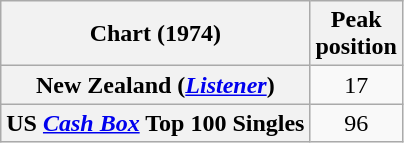<table class="wikitable sortable plainrowheaders">
<tr>
<th>Chart (1974)</th>
<th>Peak<br>position</th>
</tr>
<tr>
<th scope="row">New Zealand (<em><a href='#'>Listener</a></em>)</th>
<td style="text-align:center;">17</td>
</tr>
<tr>
<th scope="row">US <em><a href='#'>Cash Box</a></em> Top 100 Singles</th>
<td style="text-align:center;">96</td>
</tr>
</table>
